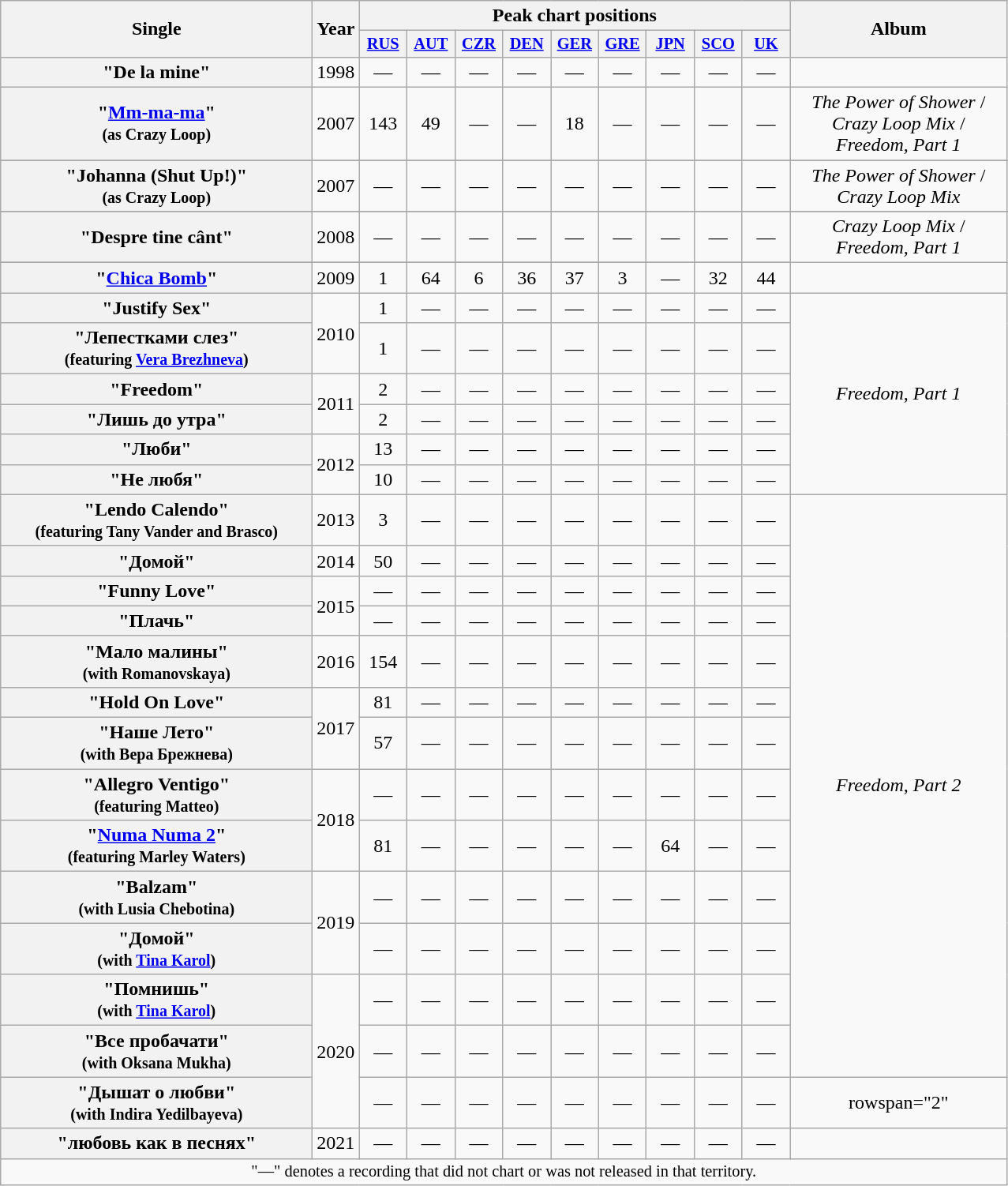<table class="wikitable plainrowheaders" style="text-align:center;">
<tr>
<th scope="col" rowspan="2" style="width:16em;">Single</th>
<th scope="col" rowspan="2" style="width:1em;">Year</th>
<th scope="col" colspan="9" style="width:5em;">Peak chart positions</th>
<th scope="col" rowspan="2" style="width:11em;">Album</th>
</tr>
<tr>
<th scope="col" style="width:2.5em;font-size:85%;"><a href='#'>RUS</a><br></th>
<th scope="col" style="width:2.5em;font-size:85%;"><a href='#'>AUT</a><br></th>
<th scope="col" style="width:2.5em;font-size:85%;"><a href='#'>CZR</a><br></th>
<th scope="col" style="width:2.5em;font-size:85%;"><a href='#'>DEN</a><br></th>
<th scope="col" style="width:2.5em;font-size:85%;"><a href='#'>GER</a><br></th>
<th scope="col" style="width:2.5em;font-size:85%;"><a href='#'>GRE</a><br></th>
<th scope="col" style="width:2.5em;font-size:85%;"><a href='#'>JPN</a><br></th>
<th scope="col" style="width:2.5em;font-size:85%;"><a href='#'>SCO</a><br></th>
<th scope="col" style="width:2.5em;font-size:85%;"><a href='#'>UK</a><br></th>
</tr>
<tr>
<th scope="row">"De la mine"</th>
<td rowspan="1">1998</td>
<td>—</td>
<td>—</td>
<td>—</td>
<td>—</td>
<td>—</td>
<td>—</td>
<td>—</td>
<td>—</td>
<td>—</td>
<td></td>
</tr>
<tr>
<th scope="row">"<a href='#'>Mm-ma-ma</a>"<br><small>(as Crazy Loop)</small></th>
<td rowspan="1">2007</td>
<td>143</td>
<td>49</td>
<td>—</td>
<td>—</td>
<td>18</td>
<td>—</td>
<td>—</td>
<td>—</td>
<td>—</td>
<td><em>The Power of Shower</em> /<br><em>Crazy Loop Mix</em> /<br><em>Freedom, Part 1</em></td>
</tr>
<tr>
</tr>
<tr>
<th scope="row">"Johanna (Shut Up!)"<br><small>(as Crazy Loop)</small></th>
<td rowspan="1">2007</td>
<td>—</td>
<td>—</td>
<td>—</td>
<td>—</td>
<td>—</td>
<td>—</td>
<td>—</td>
<td>—</td>
<td>—</td>
<td><em>The Power of Shower</em> /<br><em>Crazy Loop Mix</em></td>
</tr>
<tr>
</tr>
<tr>
<th scope="row">"Despre tine cânt"</th>
<td rowspan="1">2008</td>
<td>—</td>
<td>—</td>
<td>—</td>
<td>—</td>
<td>—</td>
<td>—</td>
<td>—</td>
<td>—</td>
<td>—</td>
<td rowspan="2"><em>Crazy Loop Mix</em> /<br><em>Freedom, Part 1</em></td>
</tr>
<tr>
</tr>
<tr>
<th scope="row">"<a href='#'>Chica Bomb</a>"</th>
<td rowspan="1">2009</td>
<td>1</td>
<td>64</td>
<td>6</td>
<td>36</td>
<td>37</td>
<td>3</td>
<td>—</td>
<td>32</td>
<td>44</td>
</tr>
<tr>
<th scope="row">"Justify Sex"</th>
<td rowspan="2">2010</td>
<td>1</td>
<td>—</td>
<td>—</td>
<td>—</td>
<td>—</td>
<td>—</td>
<td>—</td>
<td>—</td>
<td>—</td>
<td rowspan="6"><em>Freedom, Part 1</em></td>
</tr>
<tr>
<th scope="row">"Лепестками слез"<br><small>(featuring <a href='#'>Vera Brezhneva</a>)</small></th>
<td>1</td>
<td>—</td>
<td>—</td>
<td>—</td>
<td>—</td>
<td>—</td>
<td>—</td>
<td>—</td>
<td>—</td>
</tr>
<tr>
<th scope="row">"Freedom"</th>
<td rowspan="2">2011</td>
<td>2</td>
<td>—</td>
<td>—</td>
<td>—</td>
<td>—</td>
<td>—</td>
<td>—</td>
<td>—</td>
<td>—</td>
</tr>
<tr>
<th scope="row">"Лишь до утра"</th>
<td>2</td>
<td>—</td>
<td>—</td>
<td>—</td>
<td>—</td>
<td>—</td>
<td>—</td>
<td>—</td>
<td>—</td>
</tr>
<tr>
<th scope="row">"Люби"</th>
<td rowspan="2">2012</td>
<td>13</td>
<td>—</td>
<td>—</td>
<td>—</td>
<td>—</td>
<td>—</td>
<td>—</td>
<td>—</td>
<td>—</td>
</tr>
<tr>
<th scope="row">"Не любя"</th>
<td>10</td>
<td>—</td>
<td>—</td>
<td>—</td>
<td>—</td>
<td>—</td>
<td>—</td>
<td>—</td>
<td>—</td>
</tr>
<tr>
<th scope="row">"Lendo Calendo"<br><small>(featuring Tany Vander and Brasco)</small></th>
<td rowspan="1">2013</td>
<td>3</td>
<td>—</td>
<td>—</td>
<td>—</td>
<td>—</td>
<td>—</td>
<td>—</td>
<td>—</td>
<td>—</td>
<td rowspan="13"><em>Freedom, Part 2</em></td>
</tr>
<tr>
<th scope="row">"Домой"</th>
<td rowspan="1">2014</td>
<td>50</td>
<td>—</td>
<td>—</td>
<td>—</td>
<td>—</td>
<td>—</td>
<td>—</td>
<td>—</td>
<td>—</td>
</tr>
<tr>
<th scope="row">"Funny Love"</th>
<td rowspan="2">2015</td>
<td>—</td>
<td>—</td>
<td>—</td>
<td>—</td>
<td>—</td>
<td>—</td>
<td>—</td>
<td>—</td>
<td>—</td>
</tr>
<tr>
<th scope="row">"Плачь"</th>
<td>—</td>
<td>—</td>
<td>—</td>
<td>—</td>
<td>—</td>
<td>—</td>
<td>—</td>
<td>—</td>
<td>—</td>
</tr>
<tr>
<th scope="row">"Мало малины"<br><small>(with Romanovskaya)</small></th>
<td rowspan="1">2016</td>
<td>154</td>
<td>—</td>
<td>—</td>
<td>—</td>
<td>—</td>
<td>—</td>
<td>—</td>
<td>—</td>
<td>—</td>
</tr>
<tr>
<th scope="row">"Hold On Love"</th>
<td rowspan="2">2017</td>
<td>81</td>
<td>—</td>
<td>—</td>
<td>—</td>
<td>—</td>
<td>—</td>
<td>—</td>
<td>—</td>
<td>—</td>
</tr>
<tr>
<th scope="row">"Наше Лето"<br><small>(with Вера Брежнева)</small></th>
<td>57</td>
<td>—</td>
<td>—</td>
<td>—</td>
<td>—</td>
<td>—</td>
<td>—</td>
<td>—</td>
<td>—</td>
</tr>
<tr>
<th scope="row">"Allegro Ventigo"<br><small>(featuring Matteo)</small></th>
<td rowspan="2">2018</td>
<td>—</td>
<td>—</td>
<td>—</td>
<td>—</td>
<td>—</td>
<td>—</td>
<td>—</td>
<td>—</td>
<td>—</td>
</tr>
<tr>
<th scope="row">"<a href='#'>Numa Numa 2</a>"<br><small>(featuring Marley Waters)</small></th>
<td>81</td>
<td>—</td>
<td>—</td>
<td>—</td>
<td>—</td>
<td>—</td>
<td>64</td>
<td>—</td>
<td>—</td>
</tr>
<tr>
<th scope="row">"Balzam"<br><small>(with Lusia Chebotina)</small></th>
<td rowspan="2">2019</td>
<td>—</td>
<td>—</td>
<td>—</td>
<td>—</td>
<td>—</td>
<td>—</td>
<td>—</td>
<td>—</td>
<td>—</td>
</tr>
<tr>
<th scope="row">"Домой"<br><small>(with <a href='#'>Tina Karol</a>)</small></th>
<td>—</td>
<td>—</td>
<td>—</td>
<td>—</td>
<td>—</td>
<td>—</td>
<td>—</td>
<td>—</td>
<td>—</td>
</tr>
<tr>
<th scope="row">"Помнишь"<br><small>(with <a href='#'>Tina Karol</a>)</small></th>
<td rowspan="3">2020</td>
<td>—</td>
<td>—</td>
<td>—</td>
<td>—</td>
<td>—</td>
<td>—</td>
<td>—</td>
<td>—</td>
<td>—</td>
</tr>
<tr>
<th scope="row">"Все пробачати"<br><small>(with Oksana Mukha)</small></th>
<td>—</td>
<td>—</td>
<td>—</td>
<td>—</td>
<td>—</td>
<td>—</td>
<td>—</td>
<td>—</td>
<td>—</td>
</tr>
<tr>
<th scope="row">"Дышат о любви"<br><small>(with Indira Yedilbayeva)</small></th>
<td>—</td>
<td>—</td>
<td>—</td>
<td>—</td>
<td>—</td>
<td>—</td>
<td>—</td>
<td>—</td>
<td>—</td>
<td>rowspan="2"</td>
</tr>
<tr>
<th scope="row">"любовь как в песнях"</th>
<td rowspan="1">2021</td>
<td>—</td>
<td>—</td>
<td>—</td>
<td>—</td>
<td>—</td>
<td>—</td>
<td>—</td>
<td>—</td>
<td>—</td>
</tr>
<tr>
<td colspan="12" style="font-size:85%">"—" denotes a recording that did not chart or was not released in that territory.</td>
</tr>
</table>
